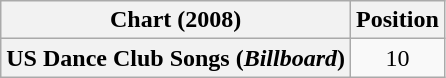<table class="wikitable plainrowheaders" style="text-align:center">
<tr>
<th>Chart (2008)</th>
<th>Position</th>
</tr>
<tr>
<th scope="row">US Dance Club Songs (<em>Billboard</em>)</th>
<td>10</td>
</tr>
</table>
